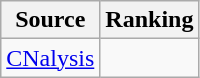<table class="wikitable" style="text-align:center">
<tr>
<th>Source</th>
<th>Ranking</th>
</tr>
<tr>
<td align=left><a href='#'>CNalysis</a></td>
<td></td>
</tr>
</table>
